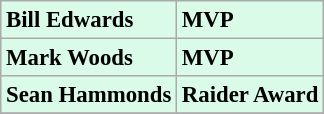<table class="wikitable" style="background:#d9fbe8; font-size:95%;">
<tr>
<td><strong>Bill Edwards</strong></td>
<td><strong>MVP</strong></td>
</tr>
<tr>
<td><strong>Mark Woods</strong></td>
<td><strong>MVP</strong></td>
</tr>
<tr>
<td><strong>Sean Hammonds</strong></td>
<td><strong>Raider Award</strong></td>
</tr>
<tr>
</tr>
</table>
